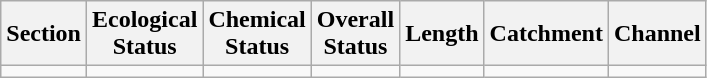<table class="wikitable">
<tr>
<th>Section</th>
<th>Ecological<br>Status</th>
<th>Chemical<br>Status</th>
<th>Overall<br>Status</th>
<th>Length</th>
<th>Catchment</th>
<th>Channel</th>
</tr>
<tr>
<td></td>
<td></td>
<td></td>
<td></td>
<td></td>
<td></td>
<td></td>
</tr>
</table>
